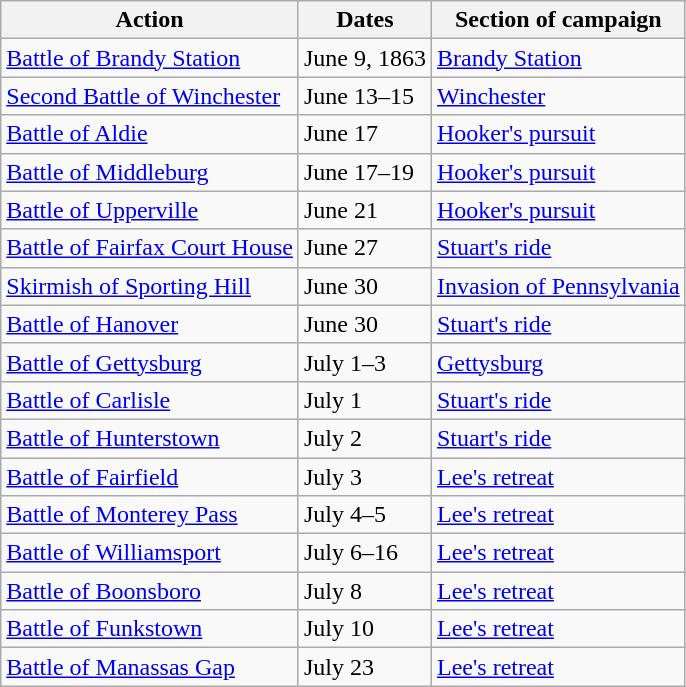<table class="wikitable">
<tr>
<th>Action</th>
<th>Dates</th>
<th>Section of campaign</th>
</tr>
<tr>
<td><a href='#'>Battle of Brandy Station</a></td>
<td>June 9, 1863</td>
<td><a href='#'>Brandy Station</a></td>
</tr>
<tr>
<td><a href='#'>Second Battle of Winchester</a></td>
<td>June 13–15</td>
<td><a href='#'>Winchester</a></td>
</tr>
<tr>
<td><a href='#'>Battle of Aldie</a></td>
<td>June 17</td>
<td><a href='#'>Hooker's pursuit</a></td>
</tr>
<tr>
<td><a href='#'>Battle of Middleburg</a></td>
<td>June 17–19</td>
<td><a href='#'>Hooker's pursuit</a></td>
</tr>
<tr>
<td><a href='#'>Battle of Upperville</a></td>
<td>June 21</td>
<td><a href='#'>Hooker's pursuit</a></td>
</tr>
<tr>
<td><a href='#'>Battle of Fairfax Court House</a></td>
<td>June 27</td>
<td><a href='#'>Stuart's ride</a></td>
</tr>
<tr>
<td><a href='#'>Skirmish of Sporting Hill</a></td>
<td>June 30</td>
<td><a href='#'>Invasion of Pennsylvania</a></td>
</tr>
<tr>
<td><a href='#'>Battle of Hanover</a></td>
<td>June 30</td>
<td><a href='#'>Stuart's ride</a></td>
</tr>
<tr>
<td><a href='#'>Battle of Gettysburg</a></td>
<td>July 1–3</td>
<td><a href='#'>Gettysburg</a></td>
</tr>
<tr>
<td><a href='#'>Battle of Carlisle</a></td>
<td>July 1</td>
<td><a href='#'>Stuart's ride</a></td>
</tr>
<tr>
<td><a href='#'>Battle of Hunterstown</a></td>
<td>July 2</td>
<td><a href='#'>Stuart's ride</a></td>
</tr>
<tr>
<td><a href='#'>Battle of Fairfield</a></td>
<td>July 3</td>
<td><a href='#'>Lee's retreat</a></td>
</tr>
<tr>
<td><a href='#'>Battle of Monterey Pass</a></td>
<td>July 4–5</td>
<td><a href='#'>Lee's retreat</a></td>
</tr>
<tr>
<td><a href='#'>Battle of Williamsport</a></td>
<td>July 6–16</td>
<td><a href='#'>Lee's retreat</a></td>
</tr>
<tr>
<td><a href='#'>Battle of Boonsboro</a></td>
<td>July 8</td>
<td><a href='#'>Lee's retreat</a></td>
</tr>
<tr>
<td><a href='#'>Battle of Funkstown</a></td>
<td>July 10</td>
<td><a href='#'>Lee's retreat</a></td>
</tr>
<tr>
<td><a href='#'>Battle of Manassas Gap</a></td>
<td>July 23</td>
<td><a href='#'>Lee's retreat</a></td>
</tr>
</table>
